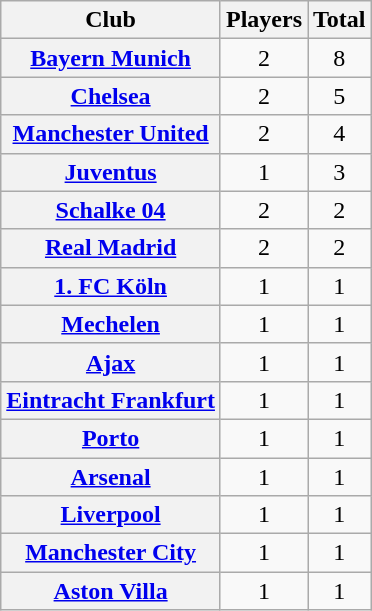<table class="sortable plainrowheaders wikitable">
<tr>
<th scope="col">Club</th>
<th scope="col">Players</th>
<th scope="col">Total</th>
</tr>
<tr>
<th scope="row"> <a href='#'>Bayern Munich</a></th>
<td style="text-align: center">2</td>
<td style="text-align: center">8</td>
</tr>
<tr>
<th scope="row"> <a href='#'>Chelsea</a></th>
<td style="text-align: center">2</td>
<td style="text-align: center">5</td>
</tr>
<tr>
<th scope="row"> <a href='#'>Manchester United</a></th>
<td style="text-align: center">2</td>
<td style="text-align: center">4</td>
</tr>
<tr>
<th scope="row"> <a href='#'>Juventus</a></th>
<td style="text-align: center">1</td>
<td style="text-align: center">3</td>
</tr>
<tr>
<th scope="row"> <a href='#'>Schalke 04</a></th>
<td style="text-align: center">2</td>
<td style="text-align: center">2</td>
</tr>
<tr>
<th scope="row"> <a href='#'>Real Madrid</a></th>
<td style="text-align: center">2</td>
<td style="text-align: center">2</td>
</tr>
<tr>
<th scope="row"> <a href='#'>1. FC Köln</a></th>
<td style="text-align: center">1</td>
<td style="text-align: center">1</td>
</tr>
<tr>
<th scope="row"> <a href='#'>Mechelen</a></th>
<td style="text-align: center">1</td>
<td style="text-align: center">1</td>
</tr>
<tr>
<th scope="row"> <a href='#'>Ajax</a></th>
<td style="text-align: center">1</td>
<td style="text-align: center">1</td>
</tr>
<tr>
<th scope="row"> <a href='#'>Eintracht Frankfurt</a></th>
<td style="text-align: center">1</td>
<td style="text-align: center">1</td>
</tr>
<tr>
<th scope="row"> <a href='#'>Porto</a></th>
<td style="text-align: center">1</td>
<td style="text-align: center">1</td>
</tr>
<tr>
<th scope="row"> <a href='#'>Arsenal</a></th>
<td style="text-align: center">1</td>
<td style="text-align: center">1</td>
</tr>
<tr>
<th scope="row"> <a href='#'>Liverpool</a></th>
<td style="text-align: center">1</td>
<td style="text-align: center">1</td>
</tr>
<tr>
<th scope="row"> <a href='#'>Manchester City</a></th>
<td style="text-align: center">1</td>
<td style="text-align: center">1</td>
</tr>
<tr>
<th scope="row"> <a href='#'>Aston Villa</a></th>
<td style="text-align: center">1</td>
<td style="text-align: center">1</td>
</tr>
</table>
